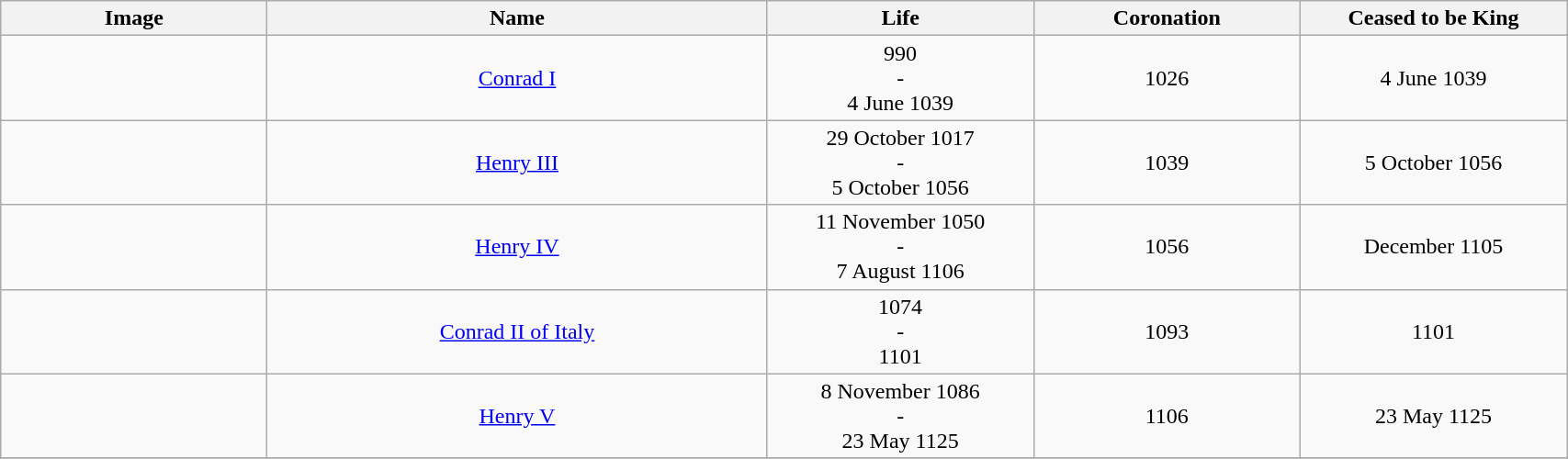<table width=90% class="wikitable">
<tr>
<th width=8%>Image</th>
<th width=15%>Name</th>
<th width=8%>Life</th>
<th width=8%>Coronation</th>
<th width=8%>Ceased to be King</th>
</tr>
<tr>
<td></td>
<td align="center"><a href='#'>Conrad I</a><br></td>
<td align="center">990<br>-<br>4 June 1039</td>
<td align="center">1026</td>
<td align="center">4 June 1039</td>
</tr>
<tr>
<td></td>
<td align="center"><a href='#'>Henry III</a></td>
<td align="center">29 October 1017<br>-<br>5 October 1056</td>
<td align="center">1039</td>
<td align="center">5 October 1056</td>
</tr>
<tr>
<td></td>
<td align="center"><a href='#'>Henry IV</a></td>
<td align="center">11 November 1050<br>-<br>7 August 1106</td>
<td align="center">1056</td>
<td align="center">December 1105</td>
</tr>
<tr>
<td></td>
<td align="center"><a href='#'>Conrad II of Italy</a></td>
<td align="center">1074<br>-<br>1101</td>
<td align="center">1093</td>
<td align="center">1101</td>
</tr>
<tr>
<td></td>
<td align="center"><a href='#'>Henry V</a><br></td>
<td align="center">8 November 1086<br>-<br>23 May 1125</td>
<td align="center">1106</td>
<td align="center">23 May 1125</td>
</tr>
<tr>
</tr>
</table>
